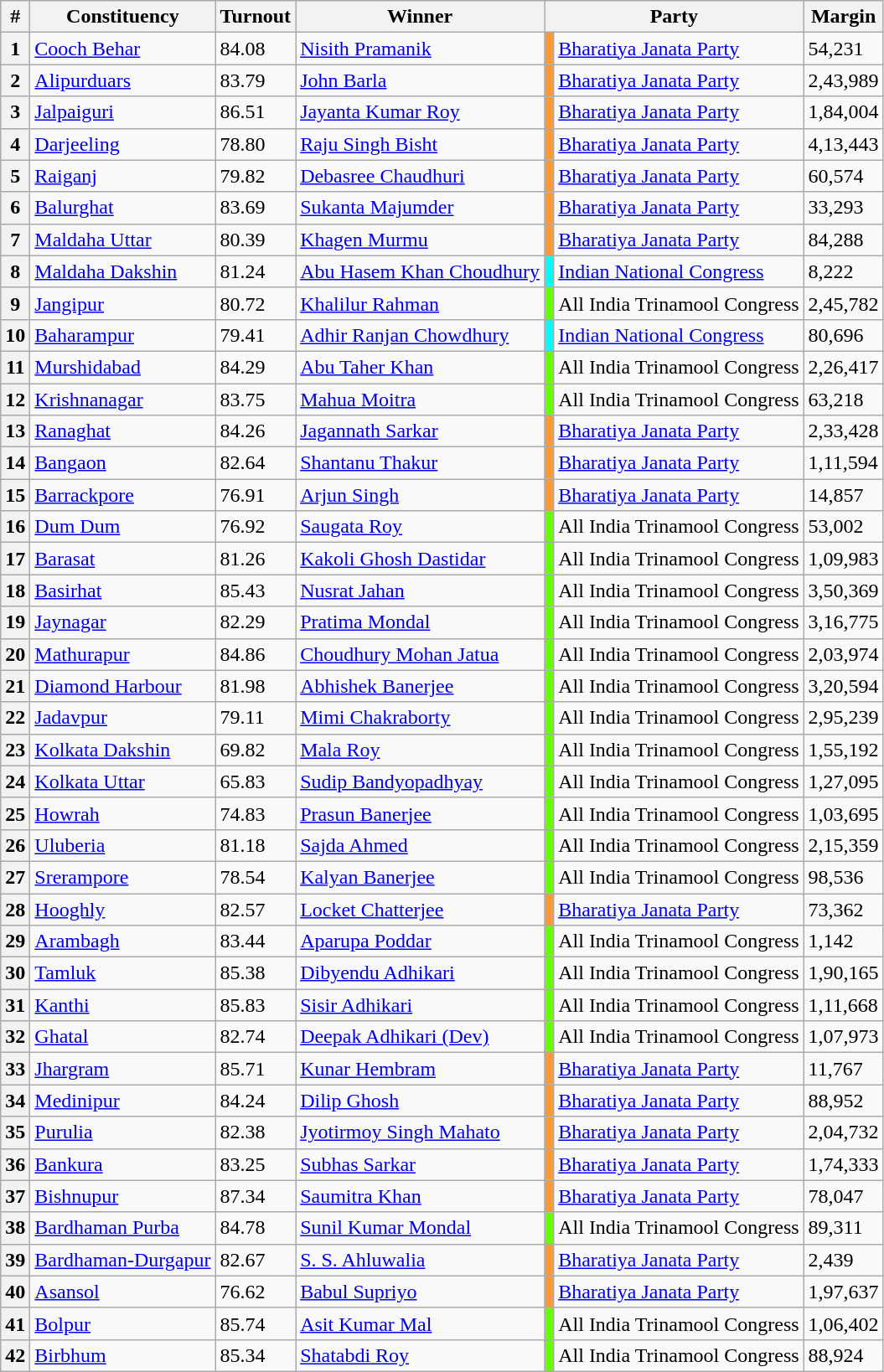<table class="wikitable sortable">
<tr>
<th>#</th>
<th>Constituency</th>
<th>Turnout<strong></strong></th>
<th>Winner</th>
<th colspan=2>Party</th>
<th>Margin</th>
</tr>
<tr>
<th>1</th>
<td><a href='#'>Cooch Behar</a></td>
<td>84.08 </td>
<td><a href='#'>Nisith Pramanik</a></td>
<td bgcolor=#FF9933></td>
<td><a href='#'>Bharatiya Janata Party</a></td>
<td>54,231</td>
</tr>
<tr>
<th>2</th>
<td><a href='#'>Alipurduars</a></td>
<td>83.79 </td>
<td><a href='#'>John Barla</a></td>
<td bgcolor=#FF9933></td>
<td><a href='#'>Bharatiya Janata Party</a></td>
<td>2,43,989</td>
</tr>
<tr>
<th>3</th>
<td><a href='#'>Jalpaiguri</a></td>
<td>86.51 </td>
<td><a href='#'>Jayanta Kumar Roy</a></td>
<td bgcolor=#FF9933></td>
<td><a href='#'>Bharatiya Janata Party</a></td>
<td>1,84,004</td>
</tr>
<tr>
<th>4</th>
<td><a href='#'>Darjeeling</a></td>
<td>78.80 </td>
<td><a href='#'>Raju Singh Bisht</a></td>
<td bgcolor=#FF9933></td>
<td><a href='#'>Bharatiya Janata Party</a></td>
<td>4,13,443</td>
</tr>
<tr>
<th>5</th>
<td><a href='#'>Raiganj</a></td>
<td>79.82 </td>
<td><a href='#'>Debasree Chaudhuri</a></td>
<td bgcolor=#FF9933></td>
<td><a href='#'>Bharatiya Janata Party</a></td>
<td>60,574</td>
</tr>
<tr>
<th>6</th>
<td><a href='#'>Balurghat</a></td>
<td>83.69 </td>
<td><a href='#'>Sukanta Majumder</a></td>
<td bgcolor=#FF9933></td>
<td><a href='#'>Bharatiya Janata Party</a></td>
<td>33,293</td>
</tr>
<tr>
<th>7</th>
<td><a href='#'>Maldaha Uttar</a></td>
<td>80.39 </td>
<td><a href='#'>Khagen Murmu</a></td>
<td bgcolor=#FF9933></td>
<td><a href='#'>Bharatiya Janata Party</a></td>
<td>84,288</td>
</tr>
<tr>
<th>8</th>
<td><a href='#'>Maldaha Dakshin</a></td>
<td>81.24 </td>
<td><a href='#'>Abu Hasem Khan Choudhury</a></td>
<td bgcolor=#00FFFF></td>
<td><a href='#'>Indian National Congress</a></td>
<td>8,222</td>
</tr>
<tr>
<th>9</th>
<td><a href='#'>Jangipur</a></td>
<td>80.72 </td>
<td><a href='#'>Khalilur Rahman</a></td>
<td bgcolor=#66FF00></td>
<td>All India Trinamool Congress</td>
<td>2,45,782</td>
</tr>
<tr>
<th>10</th>
<td><a href='#'>Baharampur</a></td>
<td>79.41 </td>
<td><a href='#'>Adhir Ranjan Chowdhury</a></td>
<td bgcolor=#00FFFF></td>
<td><a href='#'>Indian National Congress</a></td>
<td>80,696</td>
</tr>
<tr>
<th>11</th>
<td><a href='#'>Murshidabad</a></td>
<td>84.29 </td>
<td><a href='#'>Abu Taher Khan</a></td>
<td bgcolor=#66FF00></td>
<td>All India Trinamool Congress</td>
<td>2,26,417</td>
</tr>
<tr>
<th>12</th>
<td><a href='#'>Krishnanagar</a></td>
<td>83.75 </td>
<td><a href='#'>Mahua Moitra</a></td>
<td bgcolor=#66FF00></td>
<td>All India Trinamool Congress</td>
<td>63,218</td>
</tr>
<tr>
<th>13</th>
<td><a href='#'>Ranaghat</a></td>
<td>84.26 </td>
<td><a href='#'>Jagannath Sarkar</a></td>
<td bgcolor=#FF9933></td>
<td><a href='#'>Bharatiya Janata Party</a></td>
<td>2,33,428</td>
</tr>
<tr>
<th>14</th>
<td><a href='#'>Bangaon</a></td>
<td>82.64 </td>
<td><a href='#'>Shantanu Thakur</a></td>
<td bgcolor=#FF9933></td>
<td><a href='#'>Bharatiya Janata Party</a></td>
<td>1,11,594</td>
</tr>
<tr>
<th>15</th>
<td><a href='#'>Barrackpore</a></td>
<td>76.91 </td>
<td><a href='#'>Arjun Singh</a></td>
<td bgcolor=#FF9933></td>
<td><a href='#'>Bharatiya Janata Party</a></td>
<td>14,857</td>
</tr>
<tr>
<th>16</th>
<td><a href='#'>Dum Dum</a></td>
<td>76.92 </td>
<td><a href='#'>Saugata Roy</a></td>
<td bgcolor=#66FF00></td>
<td>All India Trinamool Congress</td>
<td>53,002</td>
</tr>
<tr>
<th>17</th>
<td><a href='#'>Barasat</a></td>
<td>81.26 </td>
<td><a href='#'>Kakoli Ghosh Dastidar</a></td>
<td bgcolor=#66FF00></td>
<td>All India Trinamool Congress</td>
<td>1,09,983</td>
</tr>
<tr>
<th>18</th>
<td><a href='#'>Basirhat</a></td>
<td>85.43 </td>
<td><a href='#'>Nusrat Jahan</a></td>
<td bgcolor=#66FF00></td>
<td>All India Trinamool Congress</td>
<td>3,50,369</td>
</tr>
<tr>
<th>19</th>
<td><a href='#'>Jaynagar</a></td>
<td>82.29 </td>
<td><a href='#'>Pratima Mondal</a></td>
<td bgcolor=#66FF00></td>
<td>All India Trinamool Congress</td>
<td>3,16,775</td>
</tr>
<tr>
<th>20</th>
<td><a href='#'>Mathurapur</a></td>
<td>84.86 </td>
<td><a href='#'>Choudhury Mohan Jatua</a></td>
<td bgcolor=#66FF00></td>
<td>All India Trinamool Congress</td>
<td>2,03,974</td>
</tr>
<tr>
<th>21</th>
<td><a href='#'>Diamond Harbour</a></td>
<td>81.98 </td>
<td><a href='#'>Abhishek Banerjee</a></td>
<td bgcolor=#66FF00></td>
<td>All India Trinamool Congress</td>
<td>3,20,594</td>
</tr>
<tr>
<th>22</th>
<td><a href='#'>Jadavpur</a></td>
<td>79.11 </td>
<td><a href='#'>Mimi Chakraborty</a></td>
<td bgcolor=#66FF00></td>
<td>All India Trinamool Congress</td>
<td>2,95,239</td>
</tr>
<tr>
<th>23</th>
<td><a href='#'>Kolkata Dakshin</a></td>
<td>69.82 </td>
<td><a href='#'>Mala Roy</a></td>
<td bgcolor=#66FF00></td>
<td>All India Trinamool Congress</td>
<td>1,55,192</td>
</tr>
<tr>
<th>24</th>
<td><a href='#'>Kolkata Uttar</a></td>
<td>65.83 </td>
<td><a href='#'>Sudip Bandyopadhyay</a></td>
<td bgcolor=#66FF00></td>
<td>All India Trinamool Congress</td>
<td>1,27,095</td>
</tr>
<tr>
<th>25</th>
<td><a href='#'>Howrah</a></td>
<td>74.83 </td>
<td><a href='#'>Prasun Banerjee</a></td>
<td bgcolor=#66FF00></td>
<td>All India Trinamool Congress</td>
<td>1,03,695</td>
</tr>
<tr>
<th>26</th>
<td><a href='#'>Uluberia</a></td>
<td>81.18 </td>
<td><a href='#'>Sajda Ahmed</a></td>
<td bgcolor=#66FF00></td>
<td>All India Trinamool Congress</td>
<td>2,15,359</td>
</tr>
<tr>
<th>27</th>
<td><a href='#'>Srerampore</a></td>
<td>78.54 </td>
<td><a href='#'>Kalyan Banerjee</a></td>
<td bgcolor=#66FF00></td>
<td>All India Trinamool Congress</td>
<td>98,536</td>
</tr>
<tr>
<th>28</th>
<td><a href='#'>Hooghly</a></td>
<td>82.57 </td>
<td><a href='#'>Locket Chatterjee</a></td>
<td bgcolor=#FF9933></td>
<td><a href='#'>Bharatiya Janata Party</a></td>
<td>73,362</td>
</tr>
<tr>
<th>29</th>
<td><a href='#'>Arambagh</a></td>
<td>83.44 </td>
<td><a href='#'>Aparupa Poddar</a></td>
<td bgcolor=#66FF00></td>
<td>All India Trinamool Congress</td>
<td>1,142</td>
</tr>
<tr>
<th>30</th>
<td><a href='#'>Tamluk</a></td>
<td>85.38 </td>
<td><a href='#'>Dibyendu Adhikari</a></td>
<td bgcolor=#66FF00></td>
<td>All India Trinamool Congress</td>
<td>1,90,165</td>
</tr>
<tr>
<th>31</th>
<td><a href='#'>Kanthi</a></td>
<td>85.83 </td>
<td><a href='#'>Sisir Adhikari</a></td>
<td bgcolor=#66FF00></td>
<td>All India Trinamool Congress</td>
<td>1,11,668</td>
</tr>
<tr>
<th>32</th>
<td><a href='#'>Ghatal</a></td>
<td>82.74 </td>
<td><a href='#'>Deepak Adhikari (Dev)</a></td>
<td bgcolor=#66FF00></td>
<td>All India Trinamool Congress</td>
<td>1,07,973</td>
</tr>
<tr>
<th>33</th>
<td><a href='#'>Jhargram</a></td>
<td>85.71 </td>
<td><a href='#'>Kunar Hembram</a></td>
<td bgcolor=#FF9933></td>
<td><a href='#'>Bharatiya Janata Party</a></td>
<td>11,767</td>
</tr>
<tr>
<th>34</th>
<td><a href='#'>Medinipur</a></td>
<td>84.24 </td>
<td><a href='#'>Dilip Ghosh</a></td>
<td bgcolor=#FF9933></td>
<td><a href='#'>Bharatiya Janata Party</a></td>
<td>88,952</td>
</tr>
<tr>
<th>35</th>
<td><a href='#'>Purulia</a></td>
<td>82.38 </td>
<td><a href='#'>Jyotirmoy Singh Mahato</a></td>
<td bgcolor=#FF9933></td>
<td><a href='#'>Bharatiya Janata Party</a></td>
<td>2,04,732</td>
</tr>
<tr>
<th>36</th>
<td><a href='#'>Bankura</a></td>
<td>83.25 </td>
<td><a href='#'>Subhas Sarkar</a></td>
<td bgcolor=#FF9933></td>
<td><a href='#'>Bharatiya Janata Party</a></td>
<td>1,74,333</td>
</tr>
<tr>
<th>37</th>
<td><a href='#'>Bishnupur</a></td>
<td>87.34 </td>
<td><a href='#'>Saumitra Khan</a></td>
<td bgcolor=#FF9933></td>
<td><a href='#'>Bharatiya Janata Party</a></td>
<td>78,047</td>
</tr>
<tr>
<th>38</th>
<td><a href='#'>Bardhaman Purba</a></td>
<td>84.78 </td>
<td><a href='#'>Sunil Kumar Mondal</a></td>
<td bgcolor=#66FF00></td>
<td>All India Trinamool Congress</td>
<td>89,311</td>
</tr>
<tr>
<th>39</th>
<td><a href='#'>Bardhaman-Durgapur</a></td>
<td>82.67 </td>
<td><a href='#'>S. S. Ahluwalia</a></td>
<td bgcolor=#FF9933></td>
<td><a href='#'>Bharatiya Janata Party</a></td>
<td>2,439</td>
</tr>
<tr>
<th>40</th>
<td><a href='#'>Asansol</a></td>
<td>76.62 </td>
<td><a href='#'>Babul Supriyo</a></td>
<td bgcolor=#FF9933></td>
<td><a href='#'>Bharatiya Janata Party</a></td>
<td>1,97,637</td>
</tr>
<tr>
<th>41</th>
<td><a href='#'>Bolpur</a></td>
<td>85.74 </td>
<td><a href='#'>Asit Kumar Mal</a></td>
<td bgcolor=#66FF00></td>
<td>All India Trinamool Congress</td>
<td>1,06,402</td>
</tr>
<tr>
<th>42</th>
<td><a href='#'>Birbhum</a></td>
<td>85.34 </td>
<td><a href='#'>Shatabdi Roy</a></td>
<td bgcolor=#66FF00></td>
<td>All India Trinamool Congress</td>
<td>88,924</td>
</tr>
</table>
